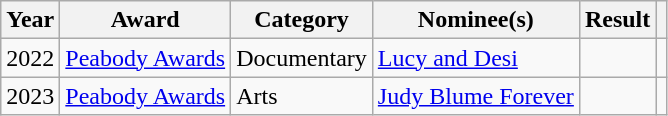<table class="wikitable plainrowheaders sortable">
<tr>
<th scope="col">Year</th>
<th scope="col">Award</th>
<th scope="col">Category</th>
<th scope="col">Nominee(s)</th>
<th scope="col">Result</th>
<th scope="col" class="unsortable"></th>
</tr>
<tr>
<td>2022</td>
<td><a href='#'>Peabody Awards</a></td>
<td>Documentary</td>
<td><a href='#'>Lucy and Desi</a></td>
<td></td>
<td></td>
</tr>
<tr>
<td>2023</td>
<td><a href='#'>Peabody Awards</a></td>
<td>Arts</td>
<td><a href='#'>Judy Blume Forever</a></td>
<td></td>
<td></td>
</tr>
</table>
